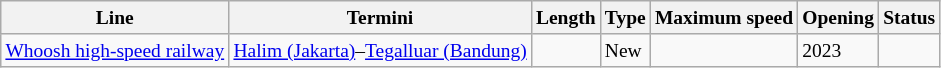<table class="wikitable static-row-numbers static-row-header-hash"style="font-size:small;">
<tr>
<th>Line</th>
<th>Termini</th>
<th data-sort-type="number">Length</th>
<th>Type</th>
<th>Maximum speed</th>
<th>Opening</th>
<th>Status</th>
</tr>
<tr>
<td><a href='#'>Whoosh high-speed railway</a></td>
<td><a href='#'>Halim (Jakarta)</a>–<a href='#'>Tegalluar (Bandung)</a></td>
<td></td>
<td>New</td>
<td></td>
<td>2023</td>
<td></td>
</tr>
</table>
